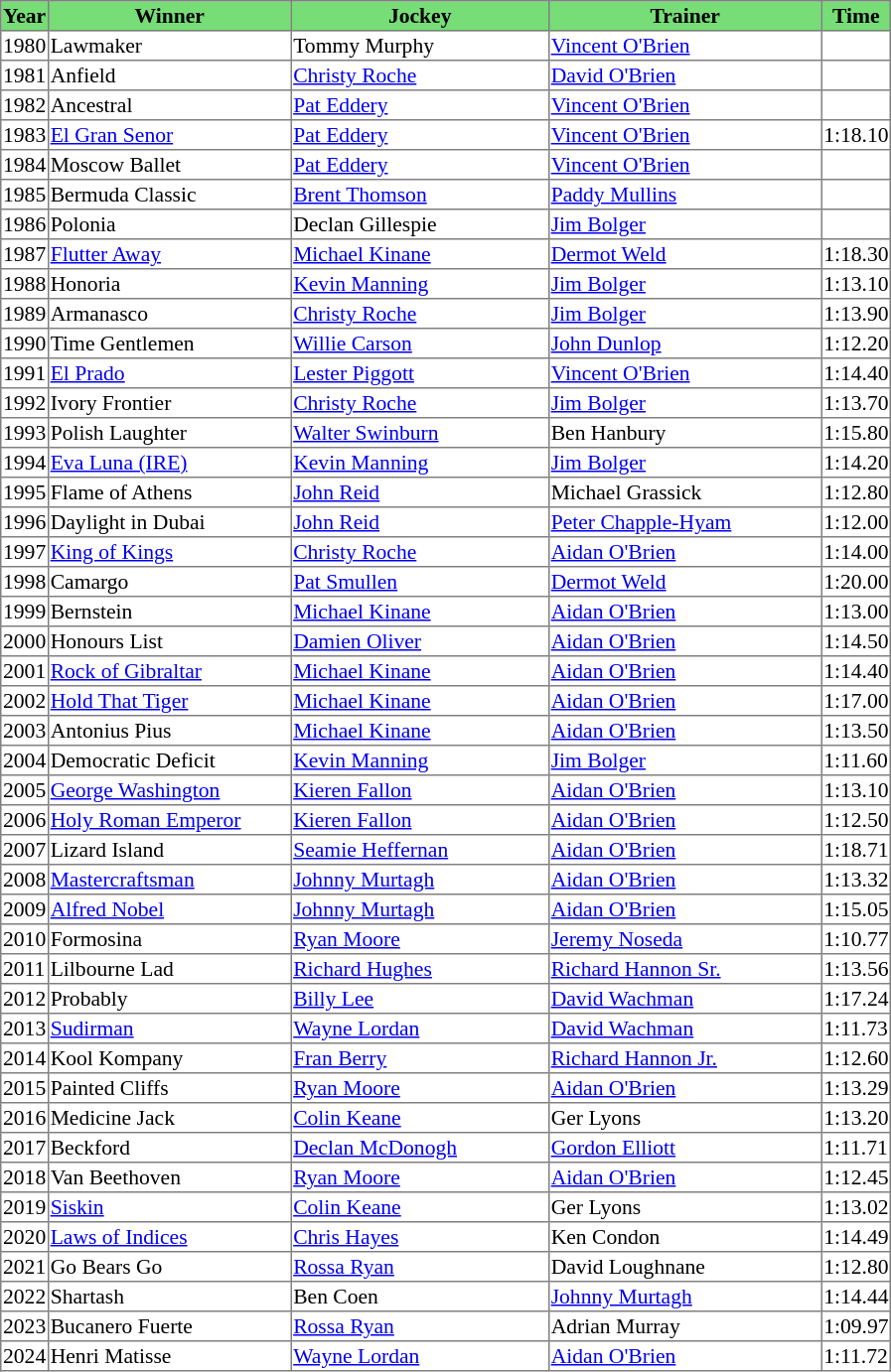<table class = "sortable" | border="1" style="border-collapse: collapse; font-size:90%">
<tr bgcolor="#77dd77" align="center">
<th>Year</th>
<th>Winner</th>
<th>Jockey</th>
<th>Trainer</th>
<th>Time</th>
</tr>
<tr>
<td>1980</td>
<td width=160px>Lawmaker</td>
<td width=170px>Tommy Murphy</td>
<td width=180px><a href='#'>Vincent O'Brien</a></td>
<td></td>
</tr>
<tr>
<td>1981</td>
<td>Anfield</td>
<td><a href='#'>Christy Roche</a></td>
<td><a href='#'>David O'Brien</a></td>
<td></td>
</tr>
<tr>
<td>1982</td>
<td>Ancestral</td>
<td><a href='#'>Pat Eddery</a></td>
<td><a href='#'>Vincent O'Brien</a></td>
<td></td>
</tr>
<tr>
<td>1983</td>
<td><a href='#'>El Gran Senor</a></td>
<td><a href='#'>Pat Eddery</a></td>
<td><a href='#'>Vincent O'Brien</a></td>
<td>1:18.10</td>
</tr>
<tr>
<td>1984</td>
<td>Moscow Ballet</td>
<td><a href='#'>Pat Eddery</a></td>
<td><a href='#'>Vincent O'Brien</a></td>
<td></td>
</tr>
<tr>
<td>1985</td>
<td>Bermuda Classic</td>
<td><a href='#'>Brent Thomson</a></td>
<td><a href='#'>Paddy Mullins</a></td>
<td></td>
</tr>
<tr>
<td>1986</td>
<td>Polonia</td>
<td>Declan Gillespie</td>
<td><a href='#'>Jim Bolger</a></td>
<td></td>
</tr>
<tr>
<td>1987</td>
<td><a href='#'>Flutter Away</a></td>
<td><a href='#'>Michael Kinane</a></td>
<td><a href='#'>Dermot Weld</a></td>
<td>1:18.30</td>
</tr>
<tr>
<td>1988</td>
<td>Honoria</td>
<td><a href='#'>Kevin Manning</a></td>
<td><a href='#'>Jim Bolger</a></td>
<td>1:13.10</td>
</tr>
<tr>
<td>1989</td>
<td>Armanasco</td>
<td><a href='#'>Christy Roche</a></td>
<td><a href='#'>Jim Bolger</a></td>
<td>1:13.90</td>
</tr>
<tr>
<td>1990</td>
<td>Time Gentlemen</td>
<td><a href='#'>Willie Carson</a></td>
<td><a href='#'>John Dunlop</a></td>
<td>1:12.20</td>
</tr>
<tr>
<td>1991</td>
<td><a href='#'>El Prado</a></td>
<td><a href='#'>Lester Piggott</a></td>
<td><a href='#'>Vincent O'Brien</a></td>
<td>1:14.40</td>
</tr>
<tr>
<td>1992</td>
<td>Ivory Frontier</td>
<td><a href='#'>Christy Roche</a></td>
<td><a href='#'>Jim Bolger</a></td>
<td>1:13.70</td>
</tr>
<tr>
<td>1993</td>
<td>Polish Laughter</td>
<td><a href='#'>Walter Swinburn</a></td>
<td>Ben Hanbury</td>
<td>1:15.80</td>
</tr>
<tr>
<td>1994</td>
<td><a href='#'>Eva Luna (IRE)</a></td>
<td><a href='#'>Kevin Manning</a></td>
<td><a href='#'>Jim Bolger</a></td>
<td>1:14.20</td>
</tr>
<tr>
<td>1995</td>
<td>Flame of Athens</td>
<td><a href='#'>John Reid</a></td>
<td>Michael Grassick</td>
<td>1:12.80</td>
</tr>
<tr>
<td>1996</td>
<td>Daylight in Dubai</td>
<td><a href='#'>John Reid</a></td>
<td><a href='#'>Peter Chapple-Hyam</a></td>
<td>1:12.00</td>
</tr>
<tr>
<td>1997</td>
<td><a href='#'>King of Kings</a></td>
<td><a href='#'>Christy Roche</a></td>
<td><a href='#'>Aidan O'Brien</a></td>
<td>1:14.00</td>
</tr>
<tr>
<td>1998</td>
<td>Camargo</td>
<td><a href='#'>Pat Smullen</a></td>
<td><a href='#'>Dermot Weld</a></td>
<td>1:20.00</td>
</tr>
<tr>
<td>1999</td>
<td>Bernstein</td>
<td><a href='#'>Michael Kinane</a></td>
<td><a href='#'>Aidan O'Brien</a></td>
<td>1:13.00</td>
</tr>
<tr>
<td>2000</td>
<td>Honours List</td>
<td><a href='#'>Damien Oliver</a></td>
<td><a href='#'>Aidan O'Brien</a></td>
<td>1:14.50</td>
</tr>
<tr>
<td>2001</td>
<td><a href='#'>Rock of Gibraltar</a></td>
<td><a href='#'>Michael Kinane</a></td>
<td><a href='#'>Aidan O'Brien</a></td>
<td>1:14.40</td>
</tr>
<tr>
<td>2002</td>
<td><a href='#'>Hold That Tiger</a></td>
<td><a href='#'>Michael Kinane</a></td>
<td><a href='#'>Aidan O'Brien</a></td>
<td>1:17.00</td>
</tr>
<tr>
<td>2003</td>
<td>Antonius Pius</td>
<td><a href='#'>Michael Kinane</a></td>
<td><a href='#'>Aidan O'Brien</a></td>
<td>1:13.50</td>
</tr>
<tr>
<td>2004</td>
<td>Democratic Deficit</td>
<td><a href='#'>Kevin Manning</a></td>
<td><a href='#'>Jim Bolger</a></td>
<td>1:11.60</td>
</tr>
<tr>
<td>2005</td>
<td><a href='#'>George Washington</a></td>
<td><a href='#'>Kieren Fallon</a></td>
<td><a href='#'>Aidan O'Brien</a></td>
<td>1:13.10</td>
</tr>
<tr>
<td>2006</td>
<td><a href='#'>Holy Roman Emperor</a></td>
<td><a href='#'>Kieren Fallon</a></td>
<td><a href='#'>Aidan O'Brien</a></td>
<td>1:12.50</td>
</tr>
<tr>
<td>2007</td>
<td>Lizard Island</td>
<td><a href='#'>Seamie Heffernan</a></td>
<td><a href='#'>Aidan O'Brien</a></td>
<td>1:18.71</td>
</tr>
<tr>
<td>2008</td>
<td><a href='#'>Mastercraftsman</a></td>
<td><a href='#'>Johnny Murtagh</a></td>
<td><a href='#'>Aidan O'Brien</a></td>
<td>1:13.32</td>
</tr>
<tr>
<td>2009</td>
<td><a href='#'>Alfred Nobel</a></td>
<td><a href='#'>Johnny Murtagh</a></td>
<td><a href='#'>Aidan O'Brien</a></td>
<td>1:15.05</td>
</tr>
<tr>
<td>2010</td>
<td>Formosina</td>
<td><a href='#'>Ryan Moore</a></td>
<td><a href='#'>Jeremy Noseda</a></td>
<td>1:10.77</td>
</tr>
<tr>
<td>2011</td>
<td>Lilbourne Lad</td>
<td><a href='#'>Richard Hughes</a></td>
<td><a href='#'>Richard Hannon Sr.</a></td>
<td>1:13.56</td>
</tr>
<tr>
<td>2012</td>
<td>Probably</td>
<td><a href='#'>Billy Lee</a></td>
<td><a href='#'>David Wachman</a></td>
<td>1:17.24</td>
</tr>
<tr>
<td>2013</td>
<td><a href='#'>Sudirman</a></td>
<td><a href='#'>Wayne Lordan</a></td>
<td><a href='#'>David Wachman</a></td>
<td>1:11.73</td>
</tr>
<tr>
<td>2014</td>
<td>Kool Kompany</td>
<td><a href='#'>Fran Berry</a></td>
<td><a href='#'>Richard Hannon Jr.</a></td>
<td>1:12.60</td>
</tr>
<tr>
<td>2015</td>
<td>Painted Cliffs</td>
<td><a href='#'>Ryan Moore</a></td>
<td><a href='#'>Aidan O'Brien</a></td>
<td>1:13.29</td>
</tr>
<tr>
<td>2016</td>
<td>Medicine Jack</td>
<td><a href='#'>Colin Keane</a></td>
<td>Ger Lyons</td>
<td>1:13.20</td>
</tr>
<tr>
<td>2017</td>
<td>Beckford</td>
<td><a href='#'>Declan McDonogh</a></td>
<td><a href='#'>Gordon Elliott</a></td>
<td>1:11.71</td>
</tr>
<tr>
<td>2018</td>
<td>Van Beethoven</td>
<td><a href='#'>Ryan Moore</a></td>
<td><a href='#'>Aidan O'Brien</a></td>
<td>1:12.45</td>
</tr>
<tr>
<td>2019</td>
<td><a href='#'>Siskin</a></td>
<td><a href='#'>Colin Keane</a></td>
<td>Ger Lyons</td>
<td>1:13.02</td>
</tr>
<tr>
<td>2020</td>
<td><a href='#'>Laws of Indices</a></td>
<td><a href='#'>Chris Hayes</a></td>
<td>Ken Condon</td>
<td>1:14.49</td>
</tr>
<tr>
<td>2021</td>
<td>Go Bears Go</td>
<td><a href='#'>Rossa Ryan</a></td>
<td>David Loughnane</td>
<td>1:12.80</td>
</tr>
<tr>
<td>2022</td>
<td>Shartash</td>
<td>Ben Coen</td>
<td><a href='#'>Johnny Murtagh</a></td>
<td>1:14.44</td>
</tr>
<tr>
<td>2023</td>
<td>Bucanero Fuerte</td>
<td><a href='#'>Rossa Ryan</a></td>
<td>Adrian Murray</td>
<td>1:09.97</td>
</tr>
<tr>
<td>2024</td>
<td>Henri Matisse</td>
<td><a href='#'>Wayne Lordan</a></td>
<td><a href='#'>Aidan O'Brien</a></td>
<td>1:11.72</td>
</tr>
</table>
